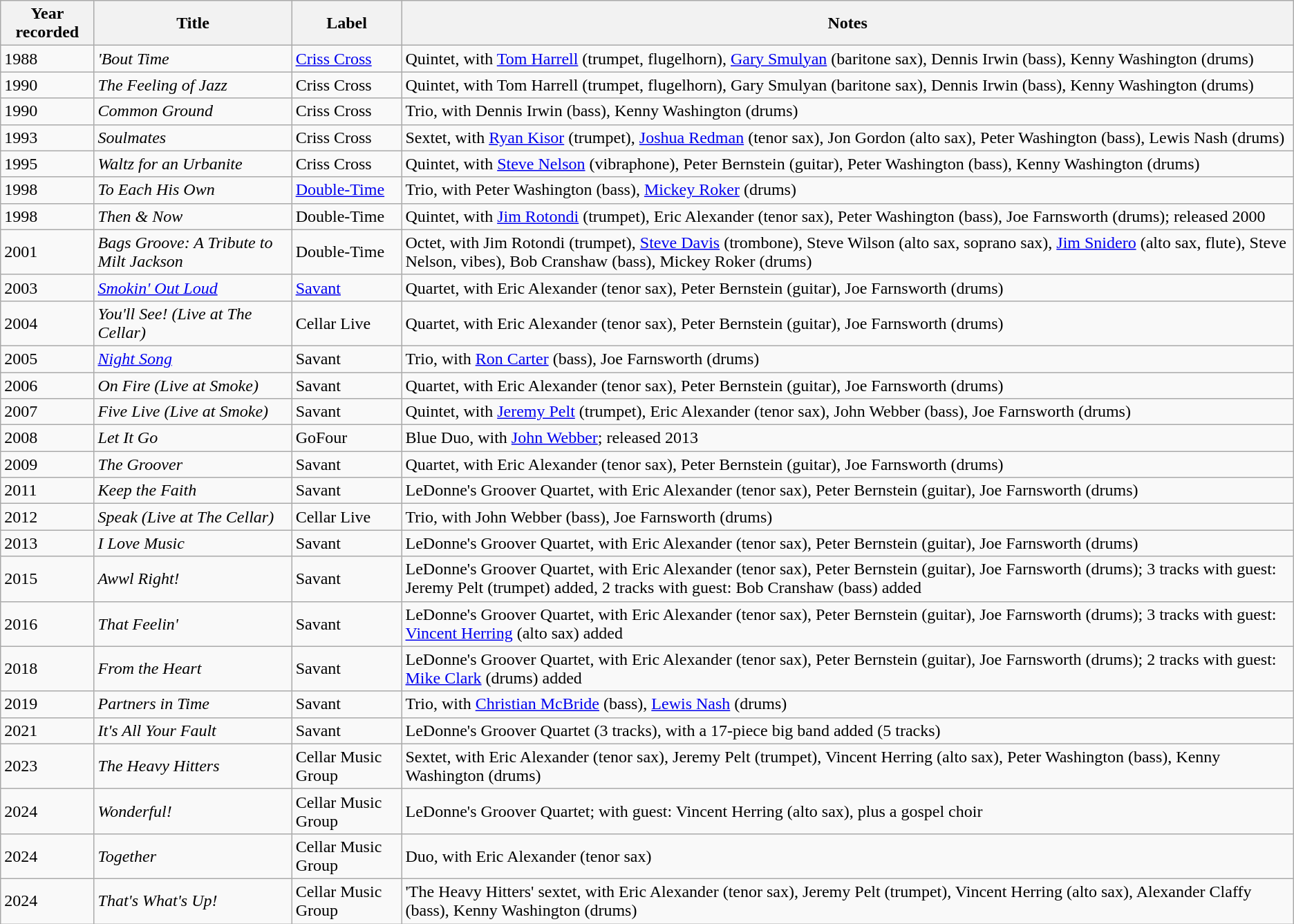<table class="wikitable sortable">
<tr>
<th>Year recorded</th>
<th>Title</th>
<th>Label</th>
<th>Notes</th>
</tr>
<tr>
<td>1988</td>
<td><em> 'Bout Time</em></td>
<td><a href='#'>Criss Cross</a></td>
<td>Quintet, with <a href='#'>Tom Harrell</a> (trumpet, flugelhorn), <a href='#'>Gary Smulyan</a> (baritone sax), Dennis Irwin (bass), Kenny Washington (drums)</td>
</tr>
<tr>
<td>1990</td>
<td><em>The Feeling of Jazz</em></td>
<td>Criss Cross</td>
<td>Quintet, with Tom Harrell (trumpet, flugelhorn), Gary Smulyan (baritone sax), Dennis Irwin (bass), Kenny Washington (drums)</td>
</tr>
<tr>
<td>1990</td>
<td><em>Common Ground</em></td>
<td>Criss Cross</td>
<td>Trio, with Dennis Irwin (bass), Kenny Washington (drums)</td>
</tr>
<tr>
<td>1993</td>
<td><em>Soulmates</em></td>
<td>Criss Cross</td>
<td>Sextet, with <a href='#'>Ryan Kisor</a> (trumpet), <a href='#'>Joshua Redman</a> (tenor sax), Jon Gordon (alto sax), Peter Washington (bass), Lewis Nash (drums)</td>
</tr>
<tr>
<td>1995</td>
<td><em>Waltz for an Urbanite</em></td>
<td>Criss Cross</td>
<td>Quintet, with <a href='#'>Steve Nelson</a> (vibraphone), Peter Bernstein (guitar), Peter Washington (bass), Kenny Washington (drums)</td>
</tr>
<tr>
<td>1998</td>
<td><em>To Each His Own</em></td>
<td><a href='#'>Double-Time</a></td>
<td>Trio, with Peter Washington (bass), <a href='#'>Mickey Roker</a> (drums)</td>
</tr>
<tr>
<td>1998</td>
<td><em>Then & Now</em></td>
<td>Double-Time</td>
<td>Quintet, with <a href='#'>Jim Rotondi</a> (trumpet), Eric Alexander (tenor sax), Peter Washington (bass), Joe Farnsworth (drums); released 2000</td>
</tr>
<tr>
<td>2001</td>
<td><em>Bags Groove: A Tribute to Milt Jackson</em></td>
<td>Double-Time</td>
<td>Octet, with Jim Rotondi (trumpet), <a href='#'>Steve Davis</a> (trombone), Steve Wilson (alto sax, soprano sax), <a href='#'>Jim Snidero</a> (alto sax, flute), Steve Nelson, vibes), Bob Cranshaw (bass), Mickey Roker (drums)</td>
</tr>
<tr>
<td>2003</td>
<td><em><a href='#'>Smokin' Out Loud</a></em></td>
<td><a href='#'>Savant</a></td>
<td>Quartet, with Eric Alexander (tenor sax), Peter Bernstein (guitar), Joe Farnsworth (drums)</td>
</tr>
<tr>
<td>2004</td>
<td><em>You'll See! (Live at The Cellar)</em></td>
<td>Cellar Live</td>
<td>Quartet, with Eric Alexander (tenor sax), Peter Bernstein (guitar), Joe Farnsworth (drums)</td>
</tr>
<tr>
<td>2005</td>
<td><em><a href='#'>Night Song</a></em></td>
<td>Savant</td>
<td>Trio, with <a href='#'>Ron Carter</a> (bass), Joe Farnsworth (drums)</td>
</tr>
<tr>
<td>2006</td>
<td><em>On Fire (Live at Smoke)</em></td>
<td>Savant</td>
<td>Quartet, with Eric Alexander (tenor sax), Peter Bernstein (guitar), Joe Farnsworth (drums)</td>
</tr>
<tr>
<td>2007</td>
<td><em>Five Live (Live at Smoke)</em></td>
<td>Savant</td>
<td>Quintet, with <a href='#'>Jeremy Pelt</a> (trumpet), Eric Alexander (tenor sax), John Webber (bass), Joe Farnsworth (drums)</td>
</tr>
<tr>
<td>2008</td>
<td><em>Let It Go</em></td>
<td>GoFour</td>
<td>Blue Duo, with <a href='#'>John Webber</a>; released 2013</td>
</tr>
<tr>
<td>2009</td>
<td><em>The Groover</em></td>
<td>Savant</td>
<td>Quartet, with Eric Alexander (tenor sax), Peter Bernstein (guitar), Joe Farnsworth (drums)</td>
</tr>
<tr>
<td>2011</td>
<td><em>Keep the Faith</em></td>
<td>Savant</td>
<td>LeDonne's Groover Quartet, with Eric Alexander (tenor sax), Peter Bernstein (guitar), Joe Farnsworth (drums)</td>
</tr>
<tr>
<td>2012</td>
<td><em>Speak (Live at The Cellar)</em></td>
<td>Cellar Live</td>
<td>Trio, with John Webber (bass), Joe Farnsworth (drums)</td>
</tr>
<tr>
<td>2013</td>
<td><em>I Love Music</em></td>
<td>Savant</td>
<td>LeDonne's Groover Quartet, with Eric Alexander (tenor sax), Peter Bernstein (guitar), Joe Farnsworth (drums)</td>
</tr>
<tr>
<td>2015</td>
<td><em>Awwl Right!</em></td>
<td>Savant</td>
<td>LeDonne's Groover Quartet, with Eric Alexander (tenor sax), Peter Bernstein (guitar), Joe Farnsworth (drums); 3 tracks with guest: Jeremy Pelt (trumpet) added, 2 tracks with guest: Bob Cranshaw (bass) added</td>
</tr>
<tr>
<td>2016</td>
<td><em>That Feelin' </em></td>
<td>Savant</td>
<td>LeDonne's Groover Quartet, with Eric Alexander (tenor sax), Peter Bernstein (guitar), Joe Farnsworth (drums); 3 tracks with guest: <a href='#'>Vincent Herring</a> (alto sax) added</td>
</tr>
<tr>
<td>2018</td>
<td><em>From the Heart</em></td>
<td>Savant</td>
<td>LeDonne's Groover Quartet, with Eric Alexander (tenor sax), Peter Bernstein (guitar), Joe Farnsworth (drums); 2 tracks with guest: <a href='#'>Mike Clark</a> (drums) added</td>
</tr>
<tr>
<td>2019</td>
<td><em>Partners in Time</em></td>
<td>Savant</td>
<td>Trio, with <a href='#'>Christian McBride</a> (bass), <a href='#'>Lewis Nash</a> (drums)</td>
</tr>
<tr>
<td>2021</td>
<td><em>It's All Your Fault</em></td>
<td>Savant</td>
<td>LeDonne's Groover Quartet (3 tracks), with a 17-piece big band added (5 tracks)</td>
</tr>
<tr>
<td>2023</td>
<td><em>The Heavy Hitters</em></td>
<td>Cellar Music Group</td>
<td>Sextet, with Eric Alexander (tenor sax), Jeremy Pelt (trumpet), Vincent Herring (alto sax), Peter Washington (bass), Kenny Washington (drums)</td>
</tr>
<tr>
<td>2024</td>
<td><em>Wonderful!</em></td>
<td>Cellar Music Group</td>
<td>LeDonne's Groover Quartet; with guest: Vincent Herring (alto sax), plus a gospel choir</td>
</tr>
<tr>
<td>2024</td>
<td><em>Together</em></td>
<td>Cellar Music Group</td>
<td>Duo, with Eric Alexander (tenor sax)</td>
</tr>
<tr>
<td>2024</td>
<td><em>That's What's Up!</em></td>
<td>Cellar Music Group</td>
<td>'The Heavy Hitters' sextet, with Eric Alexander (tenor sax), Jeremy Pelt (trumpet), Vincent Herring (alto sax), Alexander Claffy (bass), Kenny Washington (drums)</td>
</tr>
</table>
